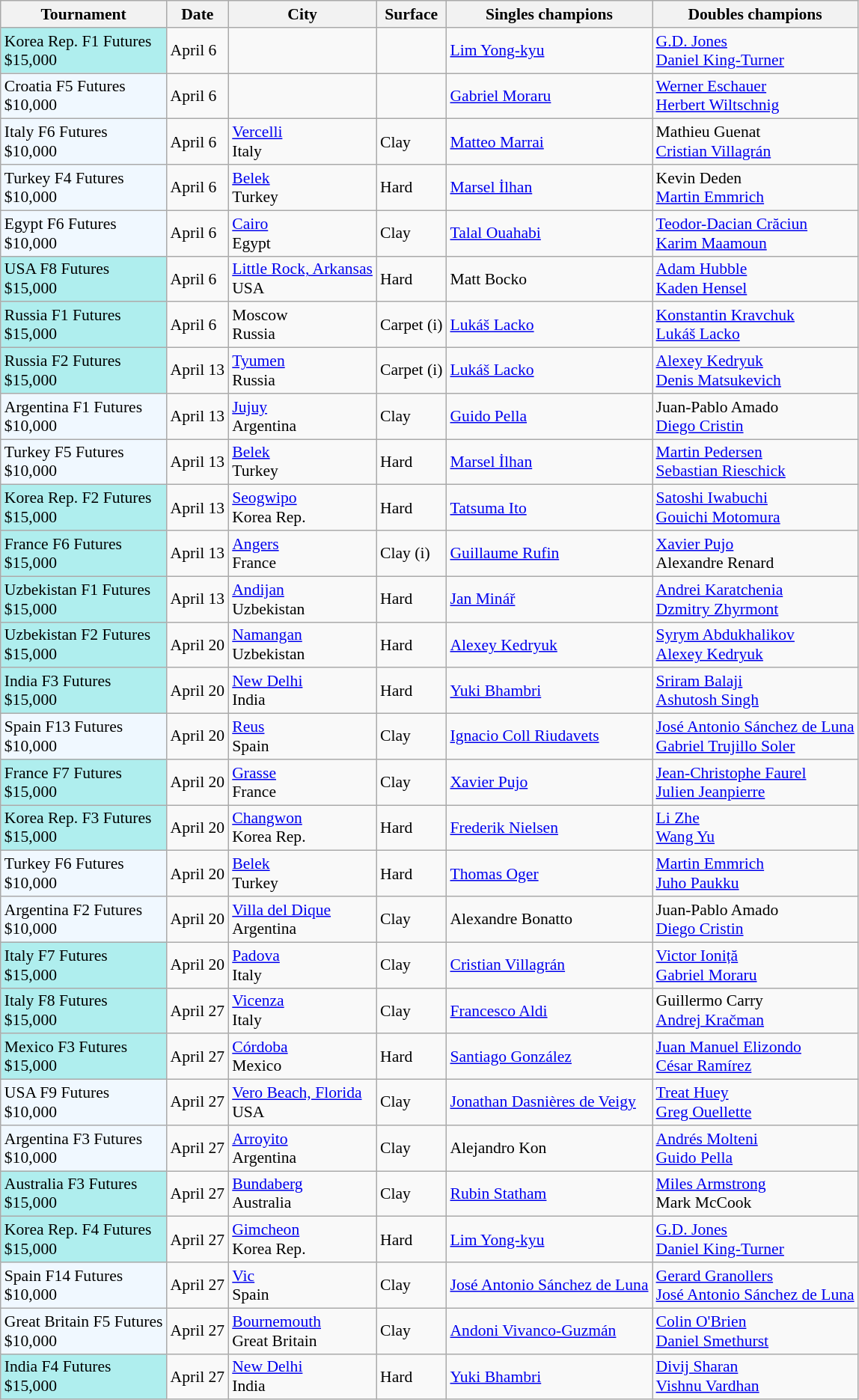<table class="sortable wikitable" style="font-size:90%">
<tr>
<th>Tournament</th>
<th>Date</th>
<th>City</th>
<th>Surface</th>
<th>Singles champions</th>
<th>Doubles champions</th>
</tr>
<tr>
<td style="background:#afeeee;">Korea Rep. F1 Futures<br>$15,000</td>
<td>April 6</td>
<td></td>
<td></td>
<td> <a href='#'>Lim Yong-kyu</a></td>
<td> <a href='#'>G.D. Jones</a><br> <a href='#'>Daniel King-Turner</a></td>
</tr>
<tr>
<td style="background:#f0f8ff;">Croatia F5 Futures<br>$10,000</td>
<td>April 6</td>
<td></td>
<td></td>
<td> <a href='#'>Gabriel Moraru</a></td>
<td> <a href='#'>Werner Eschauer</a><br> <a href='#'>Herbert Wiltschnig</a></td>
</tr>
<tr>
<td style="background:#f0f8ff;">Italy F6 Futures<br>$10,000</td>
<td>April 6</td>
<td><a href='#'>Vercelli</a><br>Italy</td>
<td>Clay</td>
<td> <a href='#'>Matteo Marrai</a></td>
<td> Mathieu Guenat<br> <a href='#'>Cristian Villagrán</a></td>
</tr>
<tr>
<td style="background:#f0f8ff;">Turkey F4 Futures<br>$10,000</td>
<td>April 6</td>
<td><a href='#'>Belek</a><br>Turkey</td>
<td>Hard</td>
<td> <a href='#'>Marsel İlhan</a></td>
<td> Kevin Deden<br> <a href='#'>Martin Emmrich</a></td>
</tr>
<tr>
<td style="background:#f0f8ff;">Egypt F6 Futures<br>$10,000</td>
<td>April 6</td>
<td><a href='#'>Cairo</a><br>Egypt</td>
<td>Clay</td>
<td> <a href='#'>Talal Ouahabi</a></td>
<td> <a href='#'>Teodor-Dacian Crăciun</a><br> <a href='#'>Karim Maamoun</a></td>
</tr>
<tr>
<td style="background:#afeeee;">USA F8 Futures<br>$15,000</td>
<td>April 6</td>
<td><a href='#'>Little Rock, Arkansas</a><br>USA</td>
<td>Hard</td>
<td> Matt Bocko</td>
<td> <a href='#'>Adam Hubble</a><br> <a href='#'>Kaden Hensel</a></td>
</tr>
<tr>
<td style="background:#afeeee;">Russia F1 Futures<br>$15,000</td>
<td>April 6</td>
<td>Moscow<br>Russia</td>
<td>Carpet (i)</td>
<td> <a href='#'>Lukáš Lacko</a></td>
<td> <a href='#'>Konstantin Kravchuk</a><br> <a href='#'>Lukáš Lacko</a></td>
</tr>
<tr>
<td style="background:#afeeee;">Russia F2 Futures<br>$15,000</td>
<td>April 13</td>
<td><a href='#'>Tyumen</a><br>Russia</td>
<td>Carpet (i)</td>
<td> <a href='#'>Lukáš Lacko</a></td>
<td> <a href='#'>Alexey Kedryuk</a><br> <a href='#'>Denis Matsukevich</a></td>
</tr>
<tr>
<td style="background:#f0f8ff;">Argentina F1 Futures<br>$10,000</td>
<td>April 13</td>
<td><a href='#'>Jujuy</a><br>Argentina</td>
<td>Clay</td>
<td> <a href='#'>Guido Pella</a></td>
<td> Juan-Pablo Amado<br> <a href='#'>Diego Cristin</a></td>
</tr>
<tr>
<td style="background:#f0f8ff;">Turkey F5 Futures<br>$10,000</td>
<td>April 13</td>
<td><a href='#'>Belek</a><br>Turkey</td>
<td>Hard</td>
<td> <a href='#'>Marsel İlhan</a></td>
<td> <a href='#'>Martin Pedersen</a><br> <a href='#'>Sebastian Rieschick</a></td>
</tr>
<tr>
<td style="background:#afeeee;">Korea Rep. F2 Futures<br>$15,000</td>
<td>April 13</td>
<td><a href='#'>Seogwipo</a><br>Korea Rep.</td>
<td>Hard</td>
<td> <a href='#'>Tatsuma Ito</a></td>
<td> <a href='#'>Satoshi Iwabuchi</a><br> <a href='#'>Gouichi Motomura</a></td>
</tr>
<tr>
<td style="background:#afeeee;">France F6 Futures<br>$15,000</td>
<td>April 13</td>
<td><a href='#'>Angers</a><br>France</td>
<td>Clay (i)</td>
<td> <a href='#'>Guillaume Rufin</a></td>
<td> <a href='#'>Xavier Pujo</a><br> Alexandre Renard</td>
</tr>
<tr>
<td style="background:#afeeee;">Uzbekistan F1 Futures<br>$15,000</td>
<td>April 13</td>
<td><a href='#'>Andijan</a><br>Uzbekistan</td>
<td>Hard</td>
<td> <a href='#'>Jan Minář</a></td>
<td> <a href='#'>Andrei Karatchenia</a><br> <a href='#'>Dzmitry Zhyrmont</a></td>
</tr>
<tr>
<td style="background:#afeeee;">Uzbekistan F2 Futures<br>$15,000</td>
<td>April 20</td>
<td><a href='#'>Namangan</a><br>Uzbekistan</td>
<td>Hard</td>
<td> <a href='#'>Alexey Kedryuk</a></td>
<td> <a href='#'>Syrym Abdukhalikov</a><br> <a href='#'>Alexey Kedryuk</a></td>
</tr>
<tr>
<td style="background:#afeeee;">India F3 Futures<br>$15,000</td>
<td>April 20</td>
<td><a href='#'>New Delhi</a><br>India</td>
<td>Hard</td>
<td> <a href='#'>Yuki Bhambri</a></td>
<td> <a href='#'>Sriram Balaji</a><br> <a href='#'>Ashutosh Singh</a></td>
</tr>
<tr>
<td style="background:#f0f8ff;">Spain F13 Futures<br>$10,000</td>
<td>April 20</td>
<td><a href='#'>Reus</a><br>Spain</td>
<td>Clay</td>
<td> <a href='#'>Ignacio Coll Riudavets</a></td>
<td> <a href='#'>José Antonio Sánchez de Luna</a><br> <a href='#'>Gabriel Trujillo Soler</a></td>
</tr>
<tr>
<td style="background:#afeeee;">France F7 Futures<br>$15,000</td>
<td>April 20</td>
<td><a href='#'>Grasse</a><br>France</td>
<td>Clay</td>
<td> <a href='#'>Xavier Pujo</a></td>
<td> <a href='#'>Jean-Christophe Faurel</a><br> <a href='#'>Julien Jeanpierre</a></td>
</tr>
<tr>
<td style="background:#afeeee;">Korea Rep. F3 Futures<br>$15,000</td>
<td>April 20</td>
<td><a href='#'>Changwon</a><br>Korea Rep.</td>
<td>Hard</td>
<td> <a href='#'>Frederik Nielsen</a></td>
<td> <a href='#'>Li Zhe</a><br> <a href='#'>Wang Yu</a></td>
</tr>
<tr>
<td style="background:#f0f8ff;">Turkey F6 Futures<br>$10,000</td>
<td>April 20</td>
<td><a href='#'>Belek</a><br>Turkey</td>
<td>Hard</td>
<td> <a href='#'>Thomas Oger</a></td>
<td> <a href='#'>Martin Emmrich</a><br> <a href='#'>Juho Paukku</a></td>
</tr>
<tr>
<td style="background:#f0f8ff;">Argentina F2 Futures<br>$10,000</td>
<td>April 20</td>
<td><a href='#'>Villa del Dique</a><br>Argentina</td>
<td>Clay</td>
<td> Alexandre Bonatto</td>
<td> Juan-Pablo Amado<br> <a href='#'>Diego Cristin</a></td>
</tr>
<tr>
<td style="background:#afeeee;">Italy F7 Futures<br>$15,000</td>
<td>April 20</td>
<td><a href='#'>Padova</a><br>Italy</td>
<td>Clay</td>
<td> <a href='#'>Cristian Villagrán</a></td>
<td> <a href='#'>Victor Ioniță</a><br> <a href='#'>Gabriel Moraru</a></td>
</tr>
<tr>
<td style="background:#afeeee;">Italy F8 Futures<br>$15,000</td>
<td>April 27</td>
<td><a href='#'>Vicenza</a><br>Italy</td>
<td>Clay</td>
<td> <a href='#'>Francesco Aldi</a></td>
<td> Guillermo Carry<br> <a href='#'>Andrej Kračman</a></td>
</tr>
<tr>
<td style="background:#afeeee;">Mexico F3 Futures<br>$15,000</td>
<td>April 27</td>
<td><a href='#'>Córdoba</a><br>Mexico</td>
<td>Hard</td>
<td> <a href='#'>Santiago González</a></td>
<td> <a href='#'>Juan Manuel Elizondo</a><br> <a href='#'>César Ramírez</a></td>
</tr>
<tr>
<td style="background:#f0f8ff;">USA F9 Futures<br>$10,000</td>
<td>April 27</td>
<td><a href='#'>Vero Beach, Florida</a><br>USA</td>
<td>Clay</td>
<td> <a href='#'>Jonathan Dasnières de Veigy</a></td>
<td> <a href='#'>Treat Huey</a><br> <a href='#'>Greg Ouellette</a></td>
</tr>
<tr>
<td style="background:#f0f8ff;">Argentina F3 Futures<br>$10,000</td>
<td>April 27</td>
<td><a href='#'>Arroyito</a><br>Argentina</td>
<td>Clay</td>
<td> Alejandro Kon</td>
<td> <a href='#'>Andrés Molteni</a><br> <a href='#'>Guido Pella</a></td>
</tr>
<tr>
<td style="background:#afeeee;">Australia F3 Futures<br>$15,000</td>
<td>April 27</td>
<td><a href='#'>Bundaberg</a><br>Australia</td>
<td>Clay</td>
<td> <a href='#'>Rubin Statham</a></td>
<td> <a href='#'>Miles Armstrong</a><br> Mark McCook</td>
</tr>
<tr>
<td style="background:#afeeee;">Korea Rep. F4 Futures<br>$15,000</td>
<td>April 27</td>
<td><a href='#'>Gimcheon</a><br>Korea Rep.</td>
<td>Hard</td>
<td> <a href='#'>Lim Yong-kyu</a></td>
<td> <a href='#'>G.D. Jones</a><br> <a href='#'>Daniel King-Turner</a></td>
</tr>
<tr>
<td style="background:#f0f8ff;">Spain F14 Futures<br>$10,000</td>
<td>April 27</td>
<td><a href='#'>Vic</a><br>Spain</td>
<td>Clay</td>
<td> <a href='#'>José Antonio Sánchez de Luna</a></td>
<td> <a href='#'>Gerard Granollers</a><br> <a href='#'>José Antonio Sánchez de Luna</a></td>
</tr>
<tr>
<td style="background:#f0f8ff;">Great Britain F5 Futures<br>$10,000</td>
<td>April 27</td>
<td><a href='#'>Bournemouth</a><br>Great Britain</td>
<td>Clay</td>
<td> <a href='#'>Andoni Vivanco-Guzmán</a></td>
<td> <a href='#'>Colin O'Brien</a><br> <a href='#'>Daniel Smethurst</a></td>
</tr>
<tr>
<td style="background:#afeeee;">India F4 Futures<br>$15,000</td>
<td>April 27</td>
<td><a href='#'>New Delhi</a><br>India</td>
<td>Hard</td>
<td> <a href='#'>Yuki Bhambri</a></td>
<td> <a href='#'>Divij Sharan</a><br> <a href='#'>Vishnu Vardhan</a></td>
</tr>
</table>
